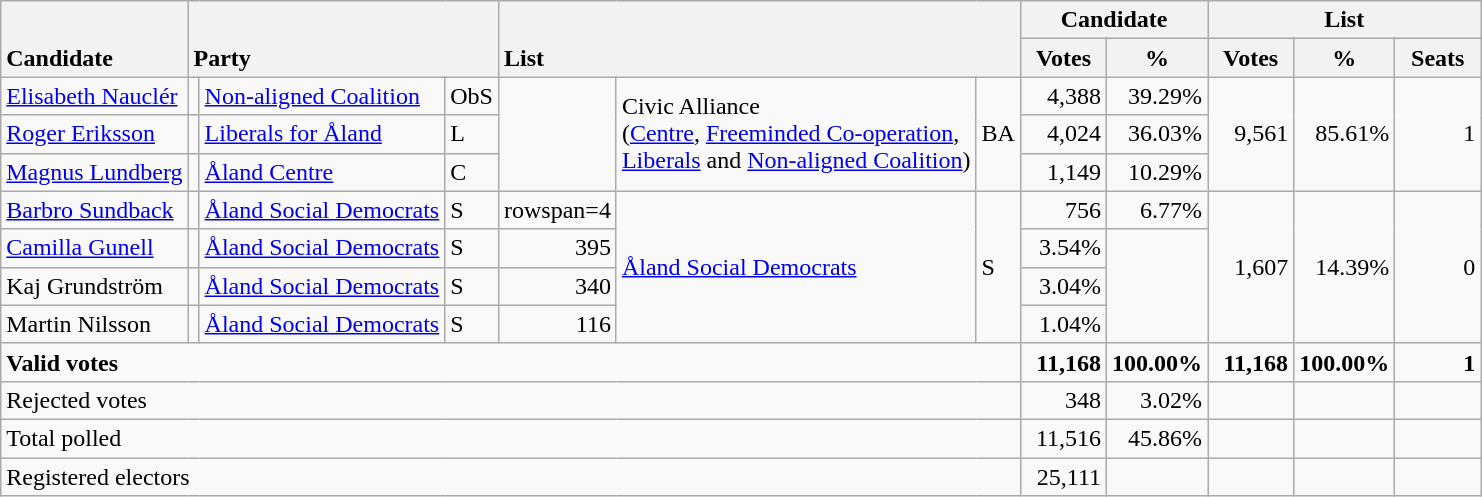<table class="wikitable" border="1" style="text-align:right;">
<tr>
<th ! style="text-align:left;" valign=bottom rowspan=2>Candidate</th>
<th style="text-align:left;" valign=bottom rowspan=2 colspan=3>Party</th>
<th style="text-align:left;" valign=bottom rowspan=2 colspan=3>List</th>
<th colspan=2>Candidate</th>
<th colspan=3>List</th>
</tr>
<tr>
<th align=center valign=bottom width="50">Votes</th>
<th align=center valign=bottom width="50">%</th>
<th align=center valign=bottom width="50">Votes</th>
<th align=center valign=bottom width="50">%</th>
<th align=center valign=bottom width="50">Seats</th>
</tr>
<tr>
<td align=left><a href='#'>Elisabeth Nauclér</a></td>
<td></td>
<td align=left><a href='#'>Non-aligned Coalition</a></td>
<td align=left>ObS</td>
<td rowspan=3></td>
<td rowspan=3 align=left>Civic Alliance<br>(<a href='#'>Centre</a>, <a href='#'>Freeminded Co-operation</a>,<br><a href='#'>Liberals</a> and <a href='#'>Non-aligned Coalition</a>)</td>
<td rowspan=3 align=left>BA</td>
<td>4,388</td>
<td>39.29%</td>
<td rowspan=3>9,561</td>
<td rowspan=3>85.61%</td>
<td rowspan=3>1</td>
</tr>
<tr>
<td align=left><a href='#'>Roger Eriksson</a></td>
<td></td>
<td align=left><a href='#'>Liberals for Åland</a></td>
<td align=left>L</td>
<td>4,024</td>
<td>36.03%</td>
</tr>
<tr>
<td align=left><a href='#'>Magnus Lundberg</a></td>
<td></td>
<td align=left><a href='#'>Åland Centre</a></td>
<td align=left>C</td>
<td>1,149</td>
<td>10.29%</td>
</tr>
<tr>
<td align=left><a href='#'>Barbro Sundback</a></td>
<td></td>
<td align=left><a href='#'>Åland Social Democrats</a></td>
<td align=left>S</td>
<td>rowspan=4 </td>
<td rowspan=4 align=left><a href='#'>Åland Social Democrats</a></td>
<td rowspan=4 align=left>S</td>
<td>756</td>
<td>6.77%</td>
<td rowspan=4>1,607</td>
<td rowspan=4>14.39%</td>
<td rowspan=4>0</td>
</tr>
<tr>
<td align=left><a href='#'>Camilla Gunell</a></td>
<td></td>
<td align=left><a href='#'>Åland Social Democrats</a></td>
<td align=left>S</td>
<td>395</td>
<td>3.54%</td>
</tr>
<tr>
<td align=left>Kaj Grundström</td>
<td></td>
<td align=left><a href='#'>Åland Social Democrats</a></td>
<td align=left>S</td>
<td>340</td>
<td>3.04%</td>
</tr>
<tr>
<td align=left>Martin Nilsson</td>
<td></td>
<td align=left><a href='#'>Åland Social Democrats</a></td>
<td align=left>S</td>
<td>116</td>
<td>1.04%</td>
</tr>
<tr style="font-weight:bold">
<td align=left colspan=7>Valid votes</td>
<td>11,168</td>
<td>100.00%</td>
<td>11,168</td>
<td>100.00%</td>
<td>1</td>
</tr>
<tr>
<td align=left colspan=7>Rejected votes</td>
<td>348</td>
<td>3.02%</td>
<td></td>
<td></td>
<td></td>
</tr>
<tr>
<td align=left colspan=7>Total polled</td>
<td>11,516</td>
<td>45.86%</td>
<td></td>
<td></td>
<td></td>
</tr>
<tr>
<td align=left colspan=7>Registered electors</td>
<td>25,111</td>
<td></td>
<td></td>
<td></td>
<td></td>
</tr>
</table>
